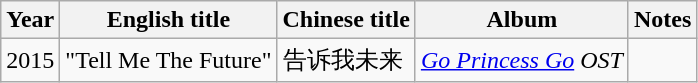<table class="wikitable sortable">
<tr>
<th>Year</th>
<th>English title</th>
<th>Chinese title</th>
<th>Album</th>
<th class="unsortable">Notes</th>
</tr>
<tr>
<td rowspan=1>2015</td>
<td>"Tell Me The Future"</td>
<td>告诉我未来</td>
<td rowspan=1><em><a href='#'>Go Princess Go</a> OST</em></td>
<td></td>
</tr>
</table>
